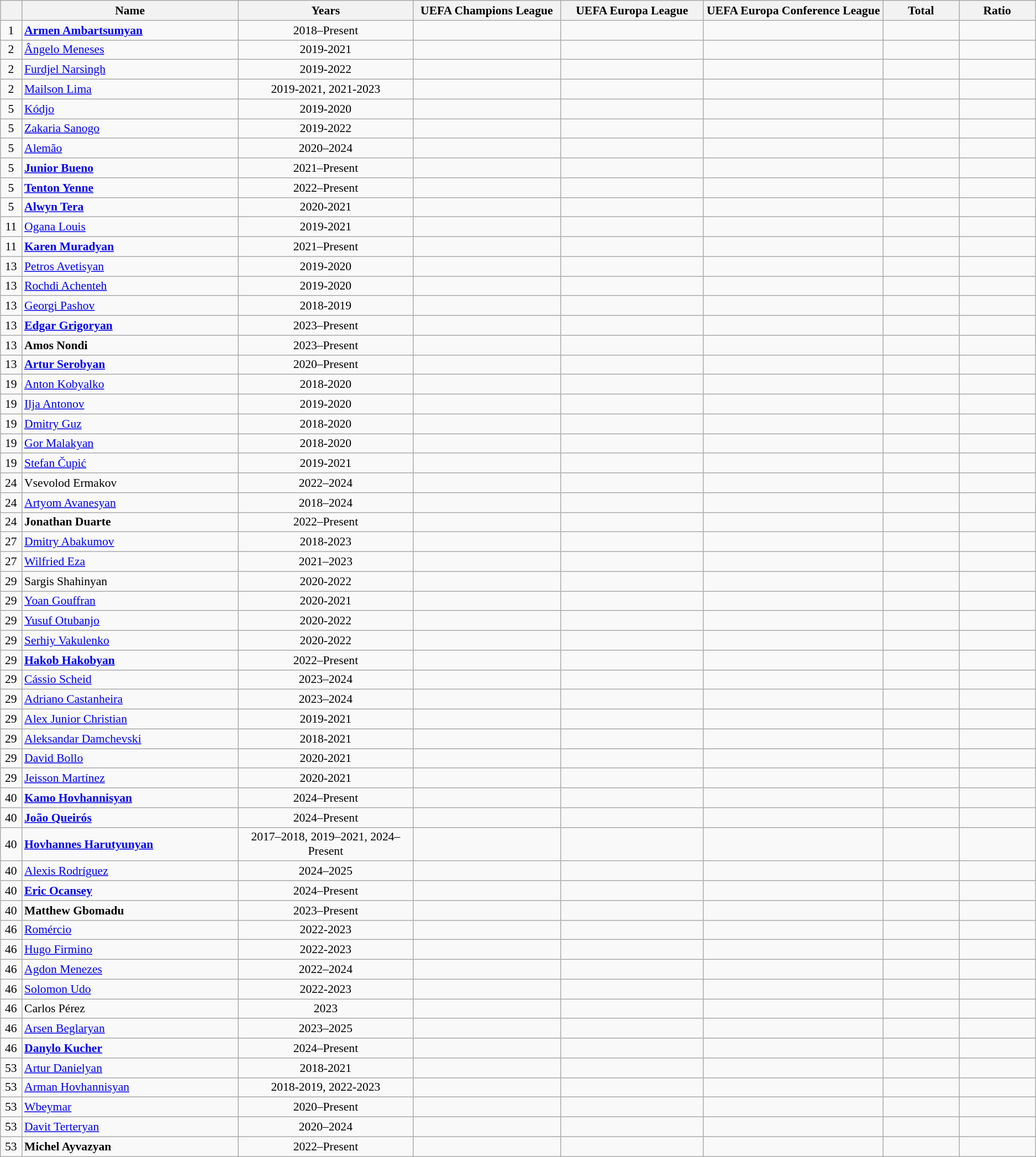<table class="wikitable sortable"  style="text-align:center; font-size:90%; ">
<tr>
<th width=20px></th>
<th width=300px>Name</th>
<th width=250px>Years</th>
<th width=200px>UEFA Champions League</th>
<th width=200px>UEFA Europa League</th>
<th width=250px>UEFA Europa Conference League</th>
<th width=100px>Total</th>
<th width=100px>Ratio</th>
</tr>
<tr>
<td>1</td>
<td align="left"> <strong><a href='#'>Armen Ambartsumyan</a></strong></td>
<td>2018–Present</td>
<td></td>
<td></td>
<td></td>
<td></td>
<td></td>
</tr>
<tr>
<td>2</td>
<td align="left"> <a href='#'>Ângelo Meneses</a></td>
<td>2019-2021</td>
<td></td>
<td></td>
<td></td>
<td></td>
<td></td>
</tr>
<tr>
<td>2</td>
<td align="left"> <a href='#'>Furdjel Narsingh</a></td>
<td>2019-2022</td>
<td></td>
<td></td>
<td></td>
<td></td>
<td></td>
</tr>
<tr>
<td>2</td>
<td align="left"> <a href='#'>Mailson Lima</a></td>
<td>2019-2021, 2021-2023</td>
<td></td>
<td></td>
<td></td>
<td></td>
<td></td>
</tr>
<tr>
<td>5</td>
<td align="left"> <a href='#'>Kódjo</a></td>
<td>2019-2020</td>
<td></td>
<td></td>
<td></td>
<td></td>
<td></td>
</tr>
<tr>
<td>5</td>
<td align="left"> <a href='#'>Zakaria Sanogo</a></td>
<td>2019-2022</td>
<td></td>
<td></td>
<td></td>
<td></td>
<td></td>
</tr>
<tr>
<td>5</td>
<td align="left"> <a href='#'>Alemão</a></td>
<td>2020–2024</td>
<td></td>
<td></td>
<td></td>
<td></td>
<td></td>
</tr>
<tr>
<td>5</td>
<td align="left"> <strong><a href='#'>Junior Bueno</a></strong></td>
<td>2021–Present</td>
<td></td>
<td></td>
<td></td>
<td></td>
<td></td>
</tr>
<tr>
<td>5</td>
<td align="left"> <strong><a href='#'>Tenton Yenne</a></strong></td>
<td>2022–Present</td>
<td></td>
<td></td>
<td></td>
<td></td>
<td></td>
</tr>
<tr>
<td>5</td>
<td align="left"> <strong><a href='#'>Alwyn Tera</a></strong></td>
<td>2020-2021</td>
<td></td>
<td></td>
<td></td>
<td></td>
<td></td>
</tr>
<tr>
<td>11</td>
<td align="left"> <a href='#'>Ogana Louis</a></td>
<td>2019-2021</td>
<td></td>
<td></td>
<td></td>
<td></td>
<td></td>
</tr>
<tr>
<td>11</td>
<td align="left"> <strong><a href='#'>Karen Muradyan</a></strong></td>
<td>2021–Present</td>
<td></td>
<td></td>
<td></td>
<td></td>
<td></td>
</tr>
<tr>
<td>13</td>
<td align="left"> <a href='#'>Petros Avetisyan</a></td>
<td>2019-2020</td>
<td></td>
<td></td>
<td></td>
<td></td>
<td></td>
</tr>
<tr>
<td>13</td>
<td align="left"> <a href='#'>Rochdi Achenteh</a></td>
<td>2019-2020</td>
<td></td>
<td></td>
<td></td>
<td></td>
<td></td>
</tr>
<tr>
<td>13</td>
<td align="left"> <a href='#'>Georgi Pashov</a></td>
<td>2018-2019</td>
<td></td>
<td></td>
<td></td>
<td></td>
<td></td>
</tr>
<tr>
<td>13</td>
<td align="left"> <strong><a href='#'>Edgar Grigoryan</a></strong></td>
<td>2023–Present</td>
<td></td>
<td></td>
<td></td>
<td></td>
<td></td>
</tr>
<tr>
<td>13</td>
<td align="left"> <strong>Amos Nondi</strong></td>
<td>2023–Present</td>
<td></td>
<td></td>
<td></td>
<td></td>
<td></td>
</tr>
<tr>
<td>13</td>
<td align="left"> <strong><a href='#'>Artur Serobyan</a></strong></td>
<td>2020–Present</td>
<td></td>
<td></td>
<td></td>
<td></td>
<td></td>
</tr>
<tr>
<td>19</td>
<td align="left"> <a href='#'>Anton Kobyalko</a></td>
<td>2018-2020</td>
<td></td>
<td></td>
<td></td>
<td></td>
<td></td>
</tr>
<tr>
<td>19</td>
<td align="left"> <a href='#'>Ilja Antonov</a></td>
<td>2019-2020</td>
<td></td>
<td></td>
<td></td>
<td></td>
<td></td>
</tr>
<tr>
<td>19</td>
<td align="left"> <a href='#'>Dmitry Guz</a></td>
<td>2018-2020</td>
<td></td>
<td></td>
<td></td>
<td></td>
<td></td>
</tr>
<tr>
<td>19</td>
<td align="left"> <a href='#'>Gor Malakyan</a></td>
<td>2018-2020</td>
<td></td>
<td></td>
<td></td>
<td></td>
<td></td>
</tr>
<tr>
<td>19</td>
<td align="left"> <a href='#'>Stefan Čupić</a></td>
<td>2019-2021</td>
<td></td>
<td></td>
<td></td>
<td></td>
<td></td>
</tr>
<tr>
<td>24</td>
<td align="left"> Vsevolod Ermakov</td>
<td>2022–2024</td>
<td></td>
<td></td>
<td></td>
<td></td>
<td></td>
</tr>
<tr>
<td>24</td>
<td align="left"> <a href='#'>Artyom Avanesyan</a></td>
<td>2018–2024</td>
<td></td>
<td></td>
<td></td>
<td></td>
<td></td>
</tr>
<tr>
<td>24</td>
<td align="left"> <strong>Jonathan Duarte</strong></td>
<td>2022–Present</td>
<td></td>
<td></td>
<td></td>
<td></td>
<td></td>
</tr>
<tr>
<td>27</td>
<td align="left"> <a href='#'>Dmitry Abakumov</a></td>
<td>2018-2023</td>
<td></td>
<td></td>
<td></td>
<td></td>
<td></td>
</tr>
<tr>
<td>27</td>
<td align="left"> <a href='#'>Wilfried Eza</a></td>
<td>2021–2023</td>
<td></td>
<td></td>
<td></td>
<td></td>
<td></td>
</tr>
<tr>
<td>29</td>
<td align="left"> Sargis Shahinyan</td>
<td>2020-2022</td>
<td></td>
<td></td>
<td></td>
<td></td>
<td></td>
</tr>
<tr>
<td>29</td>
<td align="left"> <a href='#'>Yoan Gouffran</a></td>
<td>2020-2021</td>
<td></td>
<td></td>
<td></td>
<td></td>
<td></td>
</tr>
<tr>
<td>29</td>
<td align="left"> <a href='#'>Yusuf Otubanjo</a></td>
<td>2020-2022</td>
<td></td>
<td></td>
<td></td>
<td></td>
<td></td>
</tr>
<tr>
<td>29</td>
<td align="left"> <a href='#'>Serhiy Vakulenko</a></td>
<td>2020-2022</td>
<td></td>
<td></td>
<td></td>
<td></td>
<td></td>
</tr>
<tr>
<td>29</td>
<td align="left"> <strong><a href='#'>Hakob Hakobyan</a></strong></td>
<td>2022–Present</td>
<td></td>
<td></td>
<td></td>
<td></td>
<td></td>
</tr>
<tr>
<td>29</td>
<td align="left"> <a href='#'>Cássio Scheid</a></td>
<td>2023–2024</td>
<td></td>
<td></td>
<td></td>
<td></td>
<td></td>
</tr>
<tr>
<td>29</td>
<td align="left"> <a href='#'>Adriano Castanheira</a></td>
<td>2023–2024</td>
<td></td>
<td></td>
<td></td>
<td></td>
<td></td>
</tr>
<tr>
<td>29</td>
<td align="left"> <a href='#'>Alex Junior Christian</a></td>
<td>2019-2021</td>
<td></td>
<td></td>
<td></td>
<td></td>
<td></td>
</tr>
<tr>
<td>29</td>
<td align="left"> <a href='#'>Aleksandar Damchevski</a></td>
<td>2018-2021</td>
<td></td>
<td></td>
<td></td>
<td></td>
<td></td>
</tr>
<tr>
<td>29</td>
<td align="left"> <a href='#'>David Bollo</a></td>
<td>2020-2021</td>
<td></td>
<td></td>
<td></td>
<td></td>
<td></td>
</tr>
<tr>
<td>29</td>
<td align="left"> <a href='#'>Jeisson Martínez</a></td>
<td>2020-2021</td>
<td></td>
<td></td>
<td></td>
<td></td>
<td></td>
</tr>
<tr>
<td>40</td>
<td align="left"> <strong><a href='#'>Kamo Hovhannisyan</a></strong></td>
<td>2024–Present</td>
<td></td>
<td></td>
<td></td>
<td></td>
<td></td>
</tr>
<tr>
<td>40</td>
<td align="left"> <strong><a href='#'>João Queirós</a></strong></td>
<td>2024–Present</td>
<td></td>
<td></td>
<td></td>
<td></td>
<td></td>
</tr>
<tr>
<td>40</td>
<td align="left"> <strong><a href='#'>Hovhannes Harutyunyan</a></strong></td>
<td>2017–2018, 2019–2021, 2024–Present</td>
<td></td>
<td></td>
<td></td>
<td></td>
<td></td>
</tr>
<tr>
<td>40</td>
<td align="left"> <a href='#'>Alexis Rodríguez</a></td>
<td>2024–2025</td>
<td></td>
<td></td>
<td></td>
<td></td>
<td></td>
</tr>
<tr>
<td>40</td>
<td align="left"> <strong><a href='#'>Eric Ocansey</a></strong></td>
<td>2024–Present</td>
<td></td>
<td></td>
<td></td>
<td></td>
<td></td>
</tr>
<tr>
<td>40</td>
<td align="left"> <strong>Matthew Gbomadu</strong></td>
<td>2023–Present</td>
<td></td>
<td></td>
<td></td>
<td></td>
<td></td>
</tr>
<tr>
<td>46</td>
<td align="left"> <a href='#'>Romércio</a></td>
<td>2022-2023</td>
<td></td>
<td></td>
<td></td>
<td></td>
<td></td>
</tr>
<tr>
<td>46</td>
<td align="left"> <a href='#'>Hugo Firmino</a></td>
<td>2022-2023</td>
<td></td>
<td></td>
<td></td>
<td></td>
<td></td>
</tr>
<tr>
<td>46</td>
<td align="left"> <a href='#'>Agdon Menezes</a></td>
<td>2022–2024</td>
<td></td>
<td></td>
<td></td>
<td></td>
<td></td>
</tr>
<tr>
<td>46</td>
<td align="left"> <a href='#'>Solomon Udo</a></td>
<td>2022-2023</td>
<td></td>
<td></td>
<td></td>
<td></td>
<td></td>
</tr>
<tr>
<td>46</td>
<td align="left"> Carlos Pérez</td>
<td>2023</td>
<td></td>
<td></td>
<td></td>
<td></td>
<td></td>
</tr>
<tr>
<td>46</td>
<td align="left"> <a href='#'>Arsen Beglaryan</a></td>
<td>2023–2025</td>
<td></td>
<td></td>
<td></td>
<td></td>
<td></td>
</tr>
<tr>
<td>46</td>
<td align="left"> <strong><a href='#'>Danylo Kucher</a></strong></td>
<td>2024–Present</td>
<td></td>
<td></td>
<td></td>
<td></td>
<td></td>
</tr>
<tr>
<td>53</td>
<td align="left"> <a href='#'>Artur Danielyan</a></td>
<td>2018-2021</td>
<td></td>
<td></td>
<td></td>
<td></td>
<td></td>
</tr>
<tr>
<td>53</td>
<td align="left"> <a href='#'>Arman Hovhannisyan</a></td>
<td>2018-2019, 2022-2023</td>
<td></td>
<td></td>
<td></td>
<td></td>
<td></td>
</tr>
<tr>
<td>53</td>
<td align="left"> <a href='#'>Wbeymar</a></td>
<td>2020–Present</td>
<td></td>
<td></td>
<td></td>
<td></td>
<td></td>
</tr>
<tr>
<td>53</td>
<td align="left"> <a href='#'>Davit Terteryan</a></td>
<td>2020–2024</td>
<td></td>
<td></td>
<td></td>
<td></td>
<td></td>
</tr>
<tr>
<td>53</td>
<td align="left"> <strong>Michel Ayvazyan</strong></td>
<td>2022–Present</td>
<td></td>
<td></td>
<td></td>
<td></td>
<td></td>
</tr>
</table>
